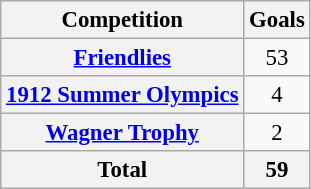<table class="wikitable plainrowheaders sortable" style="text-align:center; font-size:95%">
<tr>
<th scope="col">Competition</th>
<th scope="col">Goals</th>
</tr>
<tr>
<th scope="row"><a href='#'>Friendlies</a></th>
<td>53</td>
</tr>
<tr>
<th scope="row"><a href='#'>1912 Summer Olympics</a></th>
<td>4</td>
</tr>
<tr>
<th scope="row"><a href='#'>Wagner Trophy</a></th>
<td>2</td>
</tr>
<tr>
<th>Total</th>
<th>59</th>
</tr>
</table>
